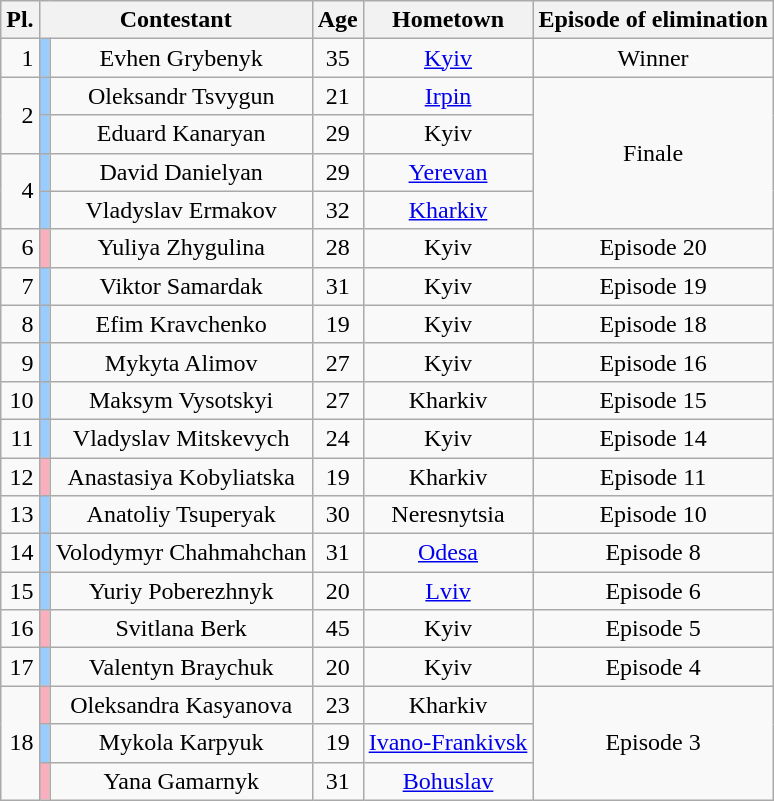<table class="wikitable" style="text-align:center" style="width:70%;">
<tr>
<th>Pl.</th>
<th colspan="2">Contestant</th>
<th>Age</th>
<th>Hometown</th>
<th>Episode of elimination</th>
</tr>
<tr>
<td align="right" rowspan="1">1</td>
<td style="background:#9cf;"></td>
<td>Evhen Grybenyk</td>
<td>35</td>
<td><a href='#'>Kyiv</a></td>
<td>Winner</td>
</tr>
<tr>
<td align="right" rowspan="2">2</td>
<td style="background:#9cf;"></td>
<td>Oleksandr Tsvygun</td>
<td>21</td>
<td><a href='#'>Irpin</a></td>
<td rowspan="4">Finale</td>
</tr>
<tr>
<td style="background:#9cf;"></td>
<td>Eduard Kanaryan</td>
<td>29</td>
<td>Kyiv</td>
</tr>
<tr>
<td align="right" rowspan="2">4</td>
<td style="background:#9cf;"></td>
<td>David Danielyan</td>
<td>29</td>
<td><a href='#'>Yerevan</a></td>
</tr>
<tr>
<td style="background:#9cf;"></td>
<td>Vladyslav Ermakov</td>
<td>32</td>
<td><a href='#'>Kharkiv</a></td>
</tr>
<tr>
<td align="right">6</td>
<td style="background:#faafbe"></td>
<td>Yuliya Zhygulina</td>
<td>28</td>
<td>Kyiv</td>
<td>Episode 20</td>
</tr>
<tr>
<td align="right">7</td>
<td style="background:#9cf;"></td>
<td>Viktor Samardak</td>
<td>31</td>
<td>Kyiv</td>
<td>Episode 19</td>
</tr>
<tr>
<td align="right">8</td>
<td style="background:#9cf;"></td>
<td>Efim Kravchenko</td>
<td>19</td>
<td>Kyiv</td>
<td>Episode 18</td>
</tr>
<tr>
<td align="right">9</td>
<td style="background:#9cf;"></td>
<td>Mykyta Alimov</td>
<td>27</td>
<td>Kyiv</td>
<td>Episode 16</td>
</tr>
<tr>
<td align="right">10</td>
<td style="background:#9cf;"></td>
<td>Maksym Vysotskyi</td>
<td>27</td>
<td>Kharkiv</td>
<td>Episode 15</td>
</tr>
<tr>
<td align="right">11</td>
<td style="background:#9cf;"></td>
<td>Vladyslav Mitskevych</td>
<td>24</td>
<td>Kyiv</td>
<td>Episode 14</td>
</tr>
<tr>
<td align="right">12</td>
<td style="background:#faafbe"></td>
<td>Anastasiya Kobyliatska</td>
<td>19</td>
<td>Kharkiv</td>
<td>Episode 11</td>
</tr>
<tr>
<td align="right">13</td>
<td style="background:#9cf;"></td>
<td>Anatoliy Tsuperyak</td>
<td>30</td>
<td>Neresnytsia</td>
<td>Episode 10</td>
</tr>
<tr>
<td align="right">14</td>
<td style="background:#9cf;"></td>
<td>Volodymyr Chahmahchan</td>
<td>31</td>
<td><a href='#'>Odesa</a></td>
<td>Episode 8</td>
</tr>
<tr>
<td align="right">15</td>
<td style="background:#9cf;"></td>
<td>Yuriy Poberezhnyk</td>
<td>20</td>
<td><a href='#'>Lviv</a></td>
<td>Episode 6</td>
</tr>
<tr>
<td align="right">16</td>
<td style="background:#faafbe"></td>
<td>Svitlana Berk</td>
<td>45</td>
<td>Kyiv</td>
<td>Episode 5</td>
</tr>
<tr>
<td align="right">17</td>
<td style="background:#9cf;"></td>
<td>Valentyn Braychuk</td>
<td>20</td>
<td>Kyiv</td>
<td>Episode 4</td>
</tr>
<tr>
<td align="right" rowspan="3">18</td>
<td style="background:#faafbe"></td>
<td>Oleksandra Kasyanova</td>
<td>23</td>
<td>Kharkiv</td>
<td rowspan="3">Episode 3</td>
</tr>
<tr>
<td style="background:#9cf;"></td>
<td>Mykola Karpyuk</td>
<td>19</td>
<td><a href='#'>Ivano-Frankivsk</a></td>
</tr>
<tr>
<td style="background:#faafbe"></td>
<td>Yana Gamarnyk</td>
<td>31</td>
<td><a href='#'>Bohuslav</a></td>
</tr>
</table>
